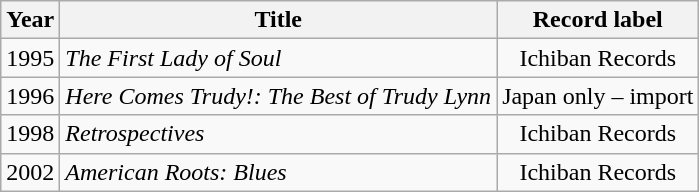<table class="wikitable sortable">
<tr>
<th>Year</th>
<th>Title</th>
<th>Record label</th>
</tr>
<tr>
<td>1995</td>
<td><em>The First Lady of Soul</em></td>
<td style="text-align:center;">Ichiban Records</td>
</tr>
<tr>
<td>1996</td>
<td><em>Here Comes Trudy!: The Best of Trudy Lynn</em></td>
<td style="text-align:center;">Japan only – import</td>
</tr>
<tr>
<td>1998</td>
<td><em>Retrospectives</em></td>
<td style="text-align:center;">Ichiban Records</td>
</tr>
<tr>
<td>2002</td>
<td><em>American Roots: Blues</em></td>
<td style="text-align:center;">Ichiban Records</td>
</tr>
</table>
